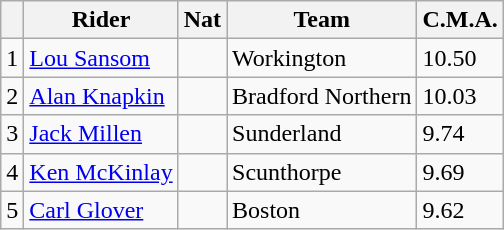<table class=wikitable>
<tr>
<th></th>
<th>Rider</th>
<th>Nat</th>
<th>Team</th>
<th>C.M.A.</th>
</tr>
<tr>
<td align="center">1</td>
<td><a href='#'>Lou Sansom</a></td>
<td></td>
<td>Workington</td>
<td>10.50</td>
</tr>
<tr>
<td align="center">2</td>
<td><a href='#'>Alan Knapkin</a></td>
<td></td>
<td>Bradford Northern</td>
<td>10.03</td>
</tr>
<tr>
<td align="center">3</td>
<td><a href='#'>Jack Millen</a></td>
<td></td>
<td>Sunderland</td>
<td>9.74</td>
</tr>
<tr>
<td align="center">4</td>
<td><a href='#'>Ken McKinlay</a></td>
<td></td>
<td>Scunthorpe</td>
<td>9.69</td>
</tr>
<tr>
<td align="center">5</td>
<td><a href='#'>Carl Glover</a></td>
<td></td>
<td>Boston</td>
<td>9.62</td>
</tr>
</table>
